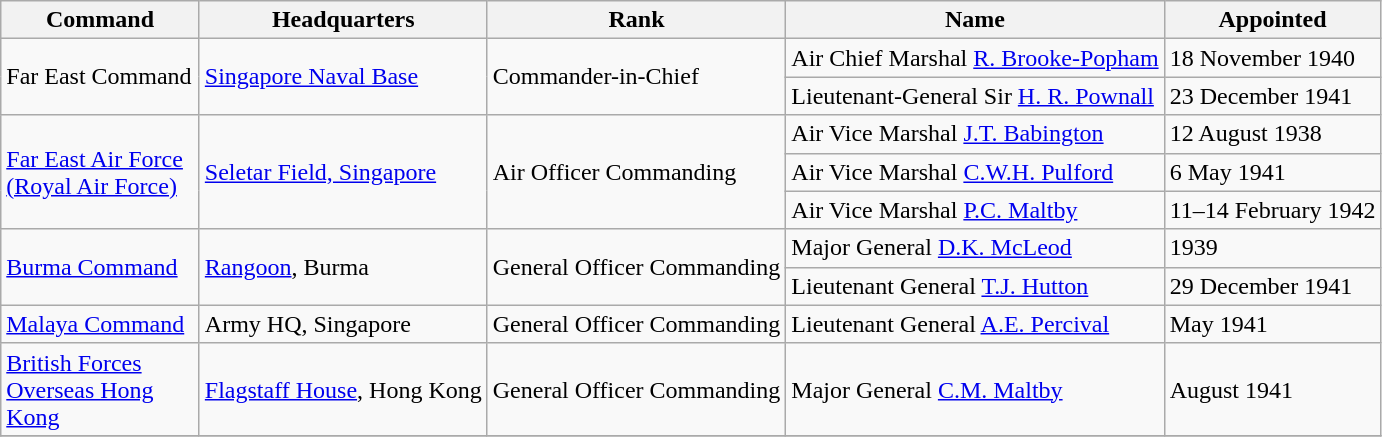<table class="wikitable">
<tr>
<th>Command</th>
<th>Headquarters</th>
<th>Rank</th>
<th>Name</th>
<th>Appointed</th>
</tr>
<tr>
<td rowspan="2" width="125">Far East Command</td>
<td rowspan="2"><a href='#'>Singapore Naval Base</a></td>
<td rowspan="2">Commander-in-Chief</td>
<td>Air Chief Marshal <a href='#'>R. Brooke-Popham</a></td>
<td>18 November 1940</td>
</tr>
<tr>
<td>Lieutenant-General Sir <a href='#'>H. R. Pownall</a></td>
<td>23 December 1941</td>
</tr>
<tr>
<td rowspan="3"><a href='#'>Far East Air Force (Royal Air Force)</a></td>
<td rowspan="3"><a href='#'>Seletar Field, Singapore</a></td>
<td rowspan="3">Air Officer Commanding</td>
<td>Air Vice Marshal <a href='#'>J.T. Babington</a></td>
<td>12 August 1938</td>
</tr>
<tr>
<td>Air Vice Marshal <a href='#'>C.W.H. Pulford</a></td>
<td>6 May 1941</td>
</tr>
<tr>
<td>Air Vice Marshal <a href='#'>P.C. Maltby</a></td>
<td>11–14 February 1942</td>
</tr>
<tr>
<td rowspan="2"><a href='#'>Burma Command</a></td>
<td rowspan="2"><a href='#'>Rangoon</a>, Burma</td>
<td rowspan="2">General Officer Commanding</td>
<td>Major General <a href='#'>D.K. McLeod</a></td>
<td>1939</td>
</tr>
<tr>
<td>Lieutenant General <a href='#'>T.J. Hutton</a></td>
<td>29 December 1941</td>
</tr>
<tr>
<td><a href='#'>Malaya Command</a></td>
<td>Army HQ, Singapore</td>
<td>General Officer Commanding</td>
<td>Lieutenant General <a href='#'>A.E. Percival</a></td>
<td>May 1941</td>
</tr>
<tr>
<td><a href='#'>British Forces Overseas Hong Kong</a></td>
<td><a href='#'>Flagstaff House</a>, Hong Kong</td>
<td>General Officer Commanding</td>
<td>Major General <a href='#'>C.M. Maltby</a></td>
<td>August 1941</td>
</tr>
<tr>
</tr>
</table>
